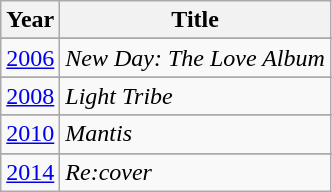<table class="wikitable">
<tr>
<th>Year</th>
<th>Title</th>
</tr>
<tr>
</tr>
<tr>
<td><a href='#'>2006</a></td>
<td><em>New Day: The Love Album</em></td>
</tr>
<tr>
</tr>
<tr>
<td><a href='#'>2008</a></td>
<td><em>Light Tribe</em></td>
</tr>
<tr>
</tr>
<tr>
<td><a href='#'>2010</a></td>
<td><em>Mantis</em></td>
</tr>
<tr>
</tr>
<tr>
<td><a href='#'>2014</a></td>
<td><em>Re:cover</em></td>
</tr>
</table>
